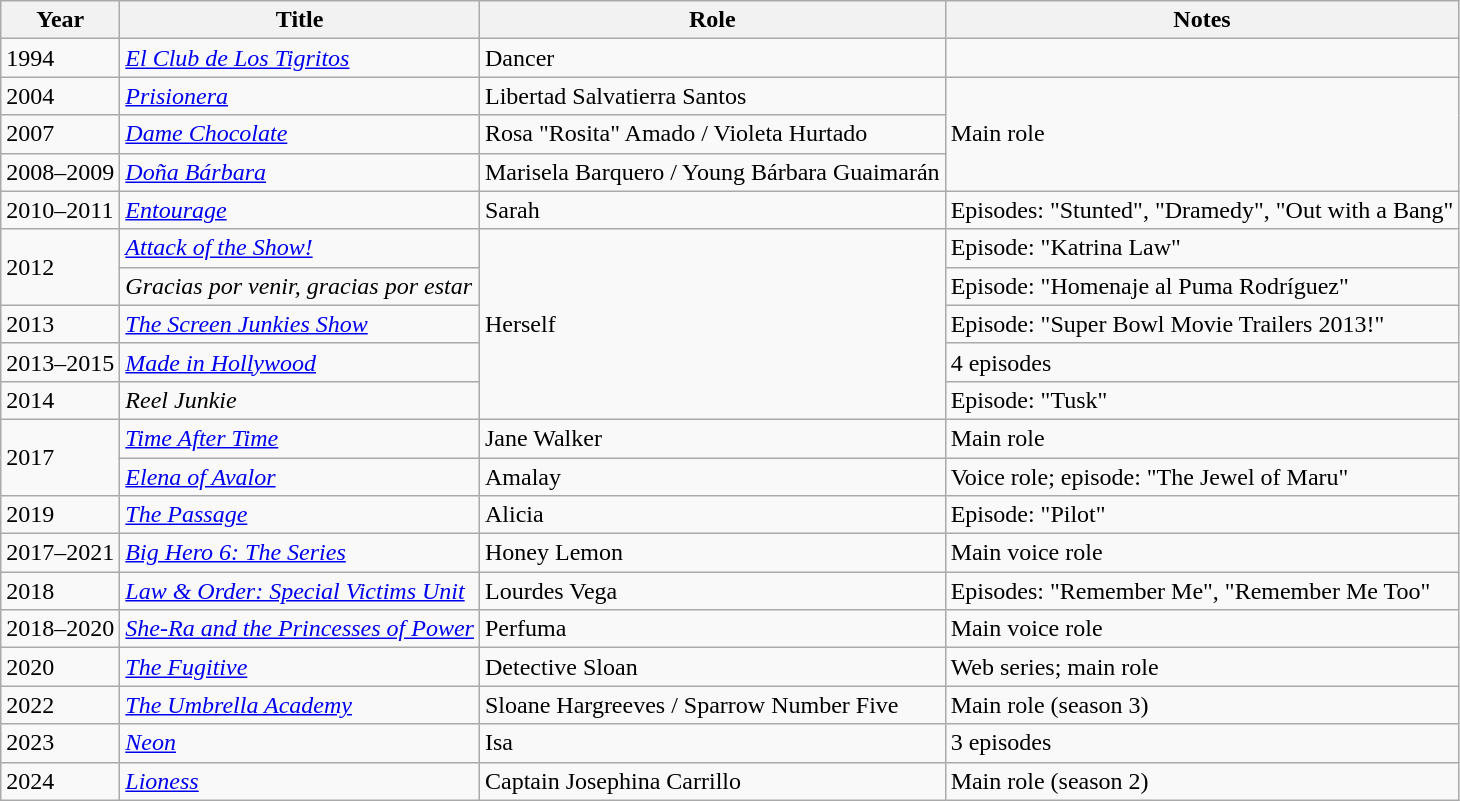<table class="wikitable sortable">
<tr>
<th>Year</th>
<th>Title</th>
<th>Role</th>
<th class="unsortable">Notes</th>
</tr>
<tr>
<td>1994</td>
<td><em><a href='#'>El Club de Los Tigritos</a></em></td>
<td>Dancer</td>
<td></td>
</tr>
<tr>
<td>2004</td>
<td><em><a href='#'>Prisionera</a></em></td>
<td>Libertad Salvatierra Santos</td>
<td rowspan="3">Main role</td>
</tr>
<tr>
<td>2007</td>
<td><em><a href='#'>Dame Chocolate</a></em></td>
<td>Rosa "Rosita" Amado / Violeta Hurtado</td>
</tr>
<tr>
<td>2008–2009</td>
<td><em><a href='#'>Doña Bárbara</a></em></td>
<td>Marisela Barquero / Young Bárbara Guaimarán</td>
</tr>
<tr>
<td>2010–2011</td>
<td><em><a href='#'>Entourage</a></em></td>
<td>Sarah</td>
<td>Episodes: "Stunted", "Dramedy", "Out with a Bang"</td>
</tr>
<tr>
<td rowspan="2">2012</td>
<td><em><a href='#'>Attack of the Show!</a></em></td>
<td rowspan="5">Herself</td>
<td>Episode: "Katrina Law"</td>
</tr>
<tr>
<td><em>Gracias por venir, gracias por estar</em></td>
<td>Episode: "Homenaje al Puma Rodríguez"</td>
</tr>
<tr>
<td>2013</td>
<td><em><a href='#'>The Screen Junkies Show</a></em></td>
<td>Episode: "Super Bowl Movie Trailers 2013!"</td>
</tr>
<tr>
<td>2013–2015</td>
<td><em><a href='#'>Made in Hollywood</a></em></td>
<td>4 episodes</td>
</tr>
<tr>
<td>2014</td>
<td><em>Reel Junkie</em></td>
<td>Episode: "Tusk"</td>
</tr>
<tr>
<td rowspan="2">2017</td>
<td><em><a href='#'>Time After Time</a></em></td>
<td>Jane Walker</td>
<td>Main role</td>
</tr>
<tr>
<td><em><a href='#'>Elena of Avalor</a></em></td>
<td>Amalay</td>
<td>Voice role; episode: "The Jewel of Maru"</td>
</tr>
<tr>
<td>2019</td>
<td><em><a href='#'>The Passage</a></em></td>
<td>Alicia</td>
<td>Episode: "Pilot"</td>
</tr>
<tr>
<td>2017–2021</td>
<td><em><a href='#'>Big Hero 6: The Series</a></em></td>
<td>Honey Lemon</td>
<td>Main voice role</td>
</tr>
<tr>
<td>2018</td>
<td><em><a href='#'>Law & Order: Special Victims Unit</a></em></td>
<td>Lourdes Vega</td>
<td>Episodes: "Remember Me", "Remember Me Too"</td>
</tr>
<tr>
<td>2018–2020</td>
<td><em><a href='#'>She-Ra and the Princesses of Power</a></em></td>
<td>Perfuma</td>
<td>Main voice role</td>
</tr>
<tr>
<td>2020</td>
<td><em><a href='#'>The Fugitive</a></em></td>
<td>Detective Sloan</td>
<td>Web series; main role</td>
</tr>
<tr>
<td>2022</td>
<td><em><a href='#'>The Umbrella Academy</a></em></td>
<td>Sloane Hargreeves / Sparrow Number Five</td>
<td>Main role (season 3)</td>
</tr>
<tr>
<td>2023</td>
<td><em><a href='#'>Neon</a></em></td>
<td>Isa</td>
<td>3 episodes</td>
</tr>
<tr>
<td>2024</td>
<td><em><a href='#'>Lioness</a></em></td>
<td>Captain Josephina Carrillo</td>
<td>Main role (season 2)</td>
</tr>
</table>
